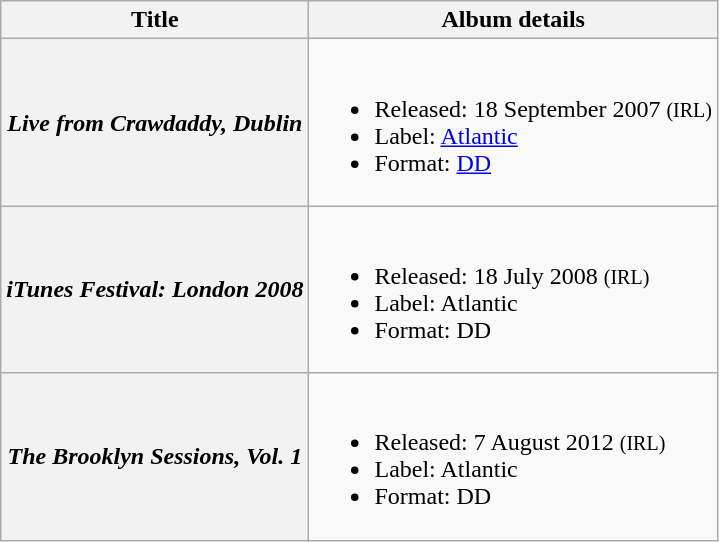<table class="wikitable plainrowheaders" style="text-align:left">
<tr>
<th scope="col">Title</th>
<th scope="col">Album details</th>
</tr>
<tr>
<th scope="row"><em>Live from Crawdaddy, Dublin</em></th>
<td><br><ul><li>Released: 18 September 2007 <small>(IRL)</small></li><li>Label: <a href='#'>Atlantic</a></li><li>Format: <a href='#'>DD</a></li></ul></td>
</tr>
<tr>
<th scope="row"><em>iTunes Festival: London 2008</em></th>
<td><br><ul><li>Released: 18 July 2008 <small>(IRL)</small></li><li>Label: Atlantic</li><li>Format: DD</li></ul></td>
</tr>
<tr>
<th scope="row"><em>The Brooklyn Sessions, Vol. 1</em></th>
<td><br><ul><li>Released: 7 August 2012 <small>(IRL)</small></li><li>Label: Atlantic</li><li>Format: DD</li></ul></td>
</tr>
</table>
